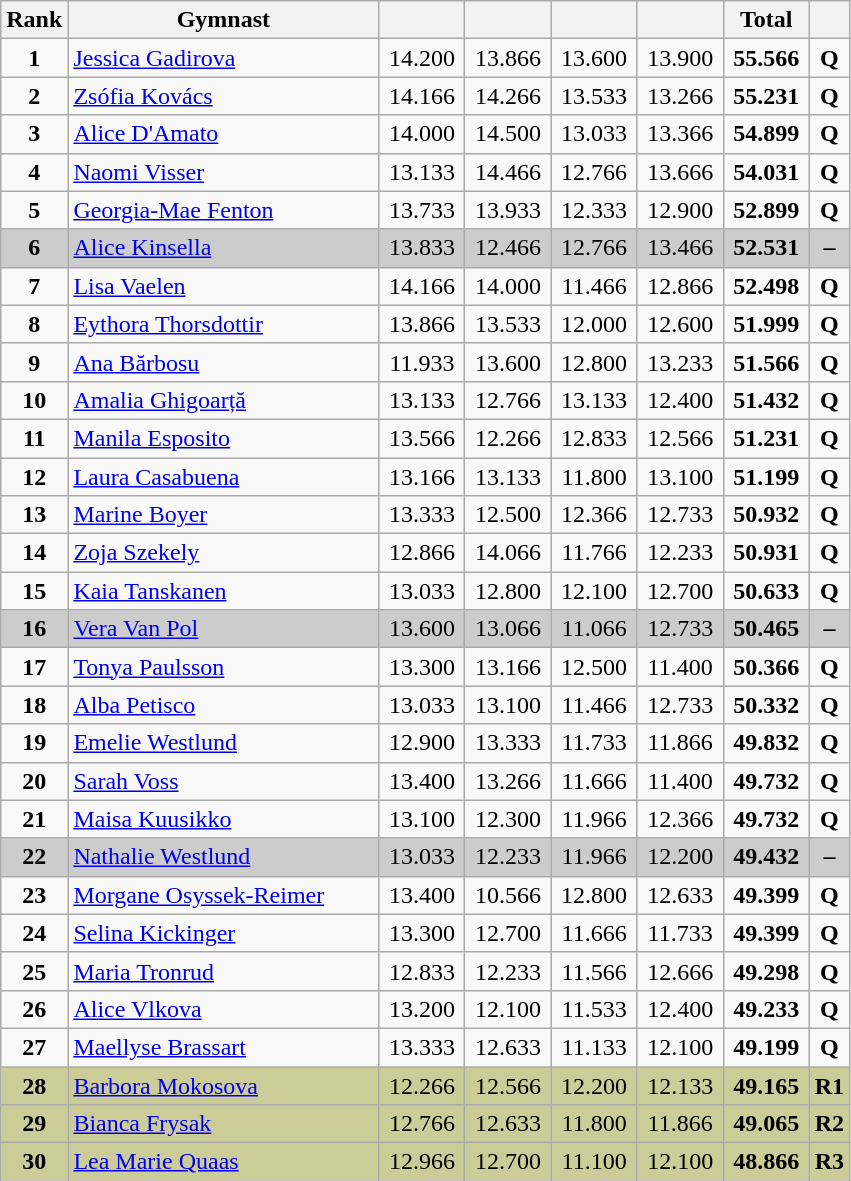<table class="wikitable sortable" style="text-align:center; font-size:100%">
<tr>
<th scope="col" style="width:15px;">Rank</th>
<th scope="col" style="width:200px;">Gymnast</th>
<th scope="col" style="width:50px;"></th>
<th scope="col" style="width:50px;"></th>
<th scope="col" style="width:50px;"></th>
<th scope="col" style="width:50px;"></th>
<th scope="col" style="width:50px;">Total</th>
<th scope="col" style="width:15px;"></th>
</tr>
<tr>
<td scope="row" style="text-align:center;"><strong>1</strong></td>
<td style="text-align:left;"> <a href='#'>Jessica Gadirova</a></td>
<td>14.200</td>
<td>13.866</td>
<td>13.600</td>
<td>13.900</td>
<td><strong>55.566</strong></td>
<td><strong>Q</strong></td>
</tr>
<tr>
<td scope="row" style="text-align:center;"><strong>2</strong></td>
<td style="text-align:left;"> <a href='#'>Zsófia Kovács</a></td>
<td>14.166</td>
<td>14.266</td>
<td>13.533</td>
<td>13.266</td>
<td><strong>55.231</strong></td>
<td><strong>Q</strong></td>
</tr>
<tr>
<td scope="row" style="text-align:center;"><strong>3</strong></td>
<td style="text-align:left;"> <a href='#'>Alice D'Amato</a></td>
<td>14.000</td>
<td>14.500</td>
<td>13.033</td>
<td>13.366</td>
<td><strong>54.899</strong></td>
<td><strong>Q</strong></td>
</tr>
<tr>
<td scope="row" style="text-align:center;"><strong>4</strong></td>
<td style="text-align:left;"> <a href='#'>Naomi Visser</a></td>
<td>13.133</td>
<td>14.466</td>
<td>12.766</td>
<td>13.666</td>
<td><strong>54.031</strong></td>
<td><strong>Q</strong></td>
</tr>
<tr>
<td scope="row" style="text-align:center;"><strong>5</strong></td>
<td style="text-align:left;"> <a href='#'>Georgia-Mae Fenton</a></td>
<td>13.733</td>
<td>13.933</td>
<td>12.333</td>
<td>12.900</td>
<td><strong>52.899</strong></td>
<td><strong>Q</strong></td>
</tr>
<tr style="background:#cccccc;">
<td scope="row" style="text-align:center;"><strong>6</strong></td>
<td style="text-align:left;"> <a href='#'>Alice Kinsella</a></td>
<td>13.833</td>
<td>12.466</td>
<td>12.766</td>
<td>13.466</td>
<td><strong>52.531</strong></td>
<td><strong>–</strong></td>
</tr>
<tr>
<td scope="row" style="text-align:center;"><strong>7</strong></td>
<td style="text-align:left;"> <a href='#'>Lisa Vaelen</a></td>
<td>14.166</td>
<td>14.000</td>
<td>11.466</td>
<td>12.866</td>
<td><strong>52.498</strong></td>
<td><strong>Q</strong></td>
</tr>
<tr>
<td scope="row" style="text-align:center;"><strong>8</strong></td>
<td style="text-align:left;"> <a href='#'>Eythora Thorsdottir</a></td>
<td>13.866</td>
<td>13.533</td>
<td>12.000</td>
<td>12.600</td>
<td><strong>51.999</strong></td>
<td><strong>Q</strong></td>
</tr>
<tr>
<td scope="row" style="text-align:center;"><strong>9</strong></td>
<td style="text-align:left;"> <a href='#'>Ana Bărbosu</a></td>
<td>11.933</td>
<td>13.600</td>
<td>12.800</td>
<td>13.233</td>
<td><strong>51.566</strong></td>
<td><strong>Q</strong></td>
</tr>
<tr>
<td scope="row" style="text-align:center;"><strong>10</strong></td>
<td style="text-align:left;"> <a href='#'>Amalia Ghigoarță</a></td>
<td>13.133</td>
<td>12.766</td>
<td>13.133</td>
<td>12.400</td>
<td><strong>51.432</strong></td>
<td><strong>Q</strong></td>
</tr>
<tr>
<td scope="row" style="text-align:center;"><strong>11</strong></td>
<td style="text-align:left;"> <a href='#'>Manila Esposito</a></td>
<td>13.566</td>
<td>12.266</td>
<td>12.833</td>
<td>12.566</td>
<td><strong>51.231</strong></td>
<td><strong>Q</strong></td>
</tr>
<tr>
<td scope="row" style="text-align:center;"><strong>12</strong></td>
<td style="text-align:left;"> <a href='#'>Laura Casabuena</a></td>
<td>13.166</td>
<td>13.133</td>
<td>11.800</td>
<td>13.100</td>
<td><strong>51.199</strong></td>
<td><strong>Q</strong></td>
</tr>
<tr>
<td scope="row" style="text-align:center;"><strong>13</strong></td>
<td style="text-align:left;"> <a href='#'>Marine Boyer</a></td>
<td>13.333</td>
<td>12.500</td>
<td>12.366</td>
<td>12.733</td>
<td><strong>50.932</strong></td>
<td><strong>Q</strong></td>
</tr>
<tr>
<td scope="row" style="text-align:center;"><strong>14</strong></td>
<td style="text-align:left;"> <a href='#'>Zoja Szekely</a></td>
<td>12.866</td>
<td>14.066</td>
<td>11.766</td>
<td>12.233</td>
<td><strong>50.931</strong></td>
<td><strong>Q</strong></td>
</tr>
<tr>
<td scope="row" style="text-align:center;"><strong>15</strong></td>
<td style="text-align:left;"> <a href='#'>Kaia Tanskanen</a></td>
<td>13.033</td>
<td>12.800</td>
<td>12.100</td>
<td>12.700</td>
<td><strong>50.633</strong></td>
<td><strong>Q</strong></td>
</tr>
<tr style="background:#cccccc;">
<td scope="row" style="text-align:center;"><strong>16</strong></td>
<td style="text-align:left;"> <a href='#'>Vera Van Pol</a></td>
<td>13.600</td>
<td>13.066</td>
<td>11.066</td>
<td>12.733</td>
<td><strong>50.465</strong></td>
<td><strong>–</strong></td>
</tr>
<tr>
<td scope="row" style="text-align:center;"><strong>17</strong></td>
<td style="text-align:left;"> <a href='#'>Tonya Paulsson</a></td>
<td>13.300</td>
<td>13.166</td>
<td>12.500</td>
<td>11.400</td>
<td><strong>50.366</strong></td>
<td><strong>Q</strong></td>
</tr>
<tr>
<td scope="row" style="text-align:center;"><strong>18</strong></td>
<td style="text-align:left;"> <a href='#'>Alba Petisco</a></td>
<td>13.033</td>
<td>13.100</td>
<td>11.466</td>
<td>12.733</td>
<td><strong>50.332</strong></td>
<td><strong>Q</strong></td>
</tr>
<tr>
<td scope="row" style="text-align:center;"><strong>19</strong></td>
<td style="text-align:left;"> <a href='#'>Emelie Westlund</a></td>
<td>12.900</td>
<td>13.333</td>
<td>11.733</td>
<td>11.866</td>
<td><strong>49.832</strong></td>
<td><strong>Q</strong></td>
</tr>
<tr>
<td scope="row" style="text-align:center;"><strong>20</strong></td>
<td style="text-align:left;"> <a href='#'>Sarah Voss</a></td>
<td>13.400</td>
<td>13.266</td>
<td>11.666</td>
<td>11.400</td>
<td><strong>49.732</strong></td>
<td><strong>Q</strong></td>
</tr>
<tr>
<td scope="row" style="text-align:center;"><strong>21</strong></td>
<td style="text-align:left;"> <a href='#'>Maisa Kuusikko</a></td>
<td>13.100</td>
<td>12.300</td>
<td>11.966</td>
<td>12.366</td>
<td><strong>49.732</strong></td>
<td><strong>Q</strong></td>
</tr>
<tr style="background:#cccccc;">
<td scope="row" style="text-align:center;"><strong>22</strong></td>
<td style="text-align:left;"> <a href='#'>Nathalie Westlund</a></td>
<td>13.033</td>
<td>12.233</td>
<td>11.966</td>
<td>12.200</td>
<td><strong>49.432</strong></td>
<td><strong>–</strong></td>
</tr>
<tr>
<td scope="row" style="text-align:center;"><strong>23</strong></td>
<td style="text-align:left;"> <a href='#'>Morgane Osyssek-Reimer</a></td>
<td>13.400</td>
<td>10.566</td>
<td>12.800</td>
<td>12.633</td>
<td><strong>49.399</strong></td>
<td><strong>Q</strong></td>
</tr>
<tr>
<td scope="row" style="text-align:center;"><strong>24</strong></td>
<td style="text-align:left;"> <a href='#'>Selina Kickinger</a></td>
<td>13.300</td>
<td>12.700</td>
<td>11.666</td>
<td>11.733</td>
<td><strong>49.399</strong></td>
<td><strong>Q</strong></td>
</tr>
<tr>
<td scope="row" style="text-align:center;"><strong>25</strong></td>
<td style="text-align:left;"> <a href='#'>Maria Tronrud</a></td>
<td>12.833</td>
<td>12.233</td>
<td>11.566</td>
<td>12.666</td>
<td><strong>49.298</strong></td>
<td><strong>Q</strong></td>
</tr>
<tr>
<td scope="row" style="text-align:center;"><strong>26</strong></td>
<td style="text-align:left;"> <a href='#'>Alice Vlkova</a></td>
<td>13.200</td>
<td>12.100</td>
<td>11.533</td>
<td>12.400</td>
<td><strong>49.233</strong></td>
<td><strong>Q</strong></td>
</tr>
<tr>
<td scope="row" style="text-align:center;"><strong>27</strong></td>
<td style="text-align:left;"> <a href='#'>Maellyse Brassart</a></td>
<td>13.333</td>
<td>12.633</td>
<td>11.133</td>
<td>12.100</td>
<td><strong>49.199</strong></td>
<td><strong>Q</strong></td>
</tr>
<tr style="background:#cccc99;">
<td scope="row" style="text-align:center;"><strong>28</strong></td>
<td style="text-align:left;"> <a href='#'>Barbora Mokosova</a></td>
<td>12.266</td>
<td>12.566</td>
<td>12.200</td>
<td>12.133</td>
<td><strong>49.165</strong></td>
<td><strong>R1</strong></td>
</tr>
<tr style="background:#cccc99;">
<td scope="row" style="text-align:center;"><strong>29</strong></td>
<td style="text-align:left;"> <a href='#'>Bianca Frysak</a></td>
<td>12.766</td>
<td>12.633</td>
<td>11.800</td>
<td>11.866</td>
<td><strong>49.065</strong></td>
<td><strong>R2</strong></td>
</tr>
<tr style="background:#cccc99;">
<td scope="row" style="text-align:center;"><strong>30</strong></td>
<td style="text-align:left;"> <a href='#'>Lea Marie Quaas</a></td>
<td>12.966</td>
<td>12.700</td>
<td>11.100</td>
<td>12.100</td>
<td><strong>48.866</strong></td>
<td><strong>R3</strong></td>
</tr>
</table>
